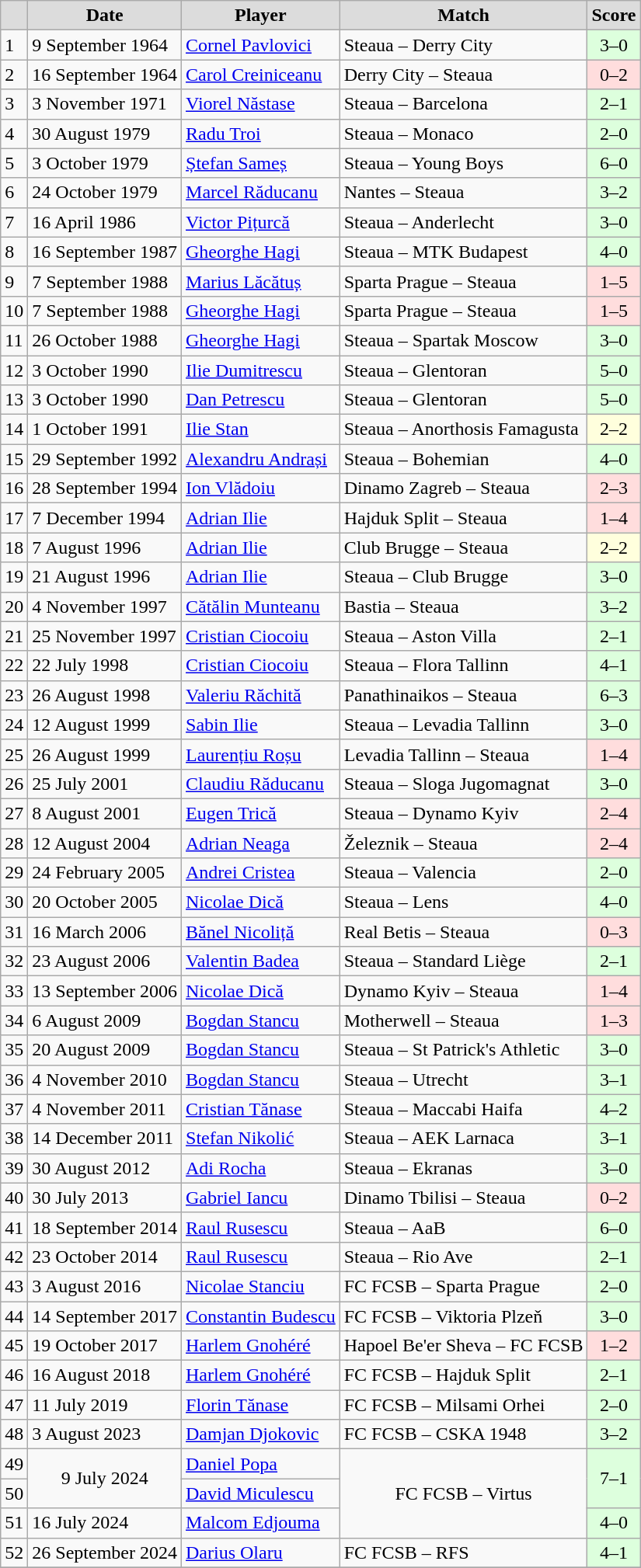<table class="wikitable" style="text-align: center;">
<tr>
<th style="background:#DCDCDC"></th>
<th style="background:#DCDCDC">Date</th>
<th style="background:#DCDCDC">Player</th>
<th style="background:#DCDCDC">Match</th>
<th width="35" style="background:#DCDCDC">Score</th>
</tr>
<tr>
<td align=left>1</td>
<td align=left>9 September 1964</td>
<td align=left><a href='#'>Cornel Pavlovici</a></td>
<td align=left>Steaua – Derry City</td>
<td bgcolor="#ddffdd">3–0</td>
</tr>
<tr>
<td align=left>2</td>
<td align=left>16 September 1964</td>
<td align=left><a href='#'>Carol Creiniceanu</a></td>
<td align=left>Derry City – Steaua</td>
<td bgcolor="#ffdddd">0–2</td>
</tr>
<tr>
<td align=left>3</td>
<td align=left>3 November 1971</td>
<td align=left><a href='#'>Viorel Năstase</a></td>
<td align=left>Steaua – Barcelona</td>
<td bgcolor="#ddffdd">2–1</td>
</tr>
<tr>
<td align=left>4</td>
<td align=left>30 August 1979</td>
<td align=left><a href='#'>Radu Troi</a></td>
<td align=left>Steaua – Monaco</td>
<td bgcolor="#ddffdd">2–0</td>
</tr>
<tr>
<td align=left>5</td>
<td align=left>3 October 1979</td>
<td align=left><a href='#'>Ștefan Sameș</a></td>
<td align=left>Steaua – Young Boys</td>
<td bgcolor="#ddffdd">6–0</td>
</tr>
<tr>
<td align=left>6</td>
<td align=left>24 October 1979</td>
<td align=left><a href='#'>Marcel Răducanu</a></td>
<td align=left>Nantes – Steaua</td>
<td bgcolor="#ddffdd">3–2</td>
</tr>
<tr>
<td align=left>7</td>
<td align=left>16 April 1986</td>
<td align=left><a href='#'>Victor Pițurcă</a></td>
<td align=left>Steaua – Anderlecht</td>
<td bgcolor="#ddffdd">3–0</td>
</tr>
<tr>
<td align=left>8</td>
<td align=left>16 September 1987</td>
<td align=left><a href='#'>Gheorghe Hagi</a></td>
<td align=left>Steaua – MTK Budapest</td>
<td bgcolor="#ddffdd">4–0</td>
</tr>
<tr>
<td align=left>9</td>
<td align=left>7 September 1988</td>
<td align=left><a href='#'>Marius Lăcătuș</a></td>
<td align=left>Sparta Prague – Steaua</td>
<td bgcolor="#ffdddd">1–5</td>
</tr>
<tr>
<td align=left>10</td>
<td align=left>7 September 1988</td>
<td align=left><a href='#'>Gheorghe Hagi</a></td>
<td align=left>Sparta Prague – Steaua</td>
<td bgcolor="#ffdddd">1–5</td>
</tr>
<tr>
<td align=left>11</td>
<td align=left>26 October 1988</td>
<td align=left><a href='#'>Gheorghe Hagi</a></td>
<td align=left>Steaua – Spartak Moscow</td>
<td bgcolor="#ddffdd">3–0</td>
</tr>
<tr>
<td align=left>12</td>
<td align=left>3 October 1990</td>
<td align=left><a href='#'>Ilie Dumitrescu</a></td>
<td align=left>Steaua – Glentoran</td>
<td bgcolor="#ddffdd">5–0</td>
</tr>
<tr>
<td align=left>13</td>
<td align=left>3 October 1990</td>
<td align=left><a href='#'>Dan Petrescu</a></td>
<td align=left>Steaua – Glentoran</td>
<td bgcolor="#ddffdd">5–0</td>
</tr>
<tr>
<td align=left>14</td>
<td align=left>1 October 1991</td>
<td align=left><a href='#'>Ilie Stan</a></td>
<td align=left>Steaua – Anorthosis Famagusta</td>
<td bgcolor="#ffffdd">2–2</td>
</tr>
<tr>
<td align=left>15</td>
<td align=left>29 September 1992</td>
<td align=left><a href='#'>Alexandru Andrași</a></td>
<td align=left>Steaua – Bohemian</td>
<td bgcolor="#ddffdd">4–0</td>
</tr>
<tr>
<td align=left>16</td>
<td align=left>28 September 1994</td>
<td align=left><a href='#'>Ion Vlădoiu</a></td>
<td align=left>Dinamo Zagreb – Steaua</td>
<td bgcolor="#ffdddd">2–3</td>
</tr>
<tr>
<td align=left>17</td>
<td align=left>7 December 1994</td>
<td align=left><a href='#'>Adrian Ilie</a></td>
<td align=left>Hajduk Split – Steaua</td>
<td bgcolor="#ffdddd">1–4</td>
</tr>
<tr>
<td align=left>18</td>
<td align=left>7 August 1996</td>
<td align=left><a href='#'>Adrian Ilie</a></td>
<td align=left>Club Brugge – Steaua</td>
<td bgcolor="#ffffdd">2–2</td>
</tr>
<tr>
<td align=left>19</td>
<td align=left>21 August 1996</td>
<td align=left><a href='#'>Adrian Ilie</a></td>
<td align=left>Steaua – Club Brugge</td>
<td bgcolor="#ddffdd">3–0</td>
</tr>
<tr>
<td align=left>20</td>
<td align=left>4 November 1997</td>
<td align=left><a href='#'>Cătălin Munteanu</a></td>
<td align=left>Bastia – Steaua</td>
<td bgcolor="#ddffdd">3–2</td>
</tr>
<tr>
<td align=left>21</td>
<td align=left>25 November 1997</td>
<td align=left><a href='#'>Cristian Ciocoiu</a></td>
<td align=left>Steaua – Aston Villa</td>
<td bgcolor="#ddffdd">2–1</td>
</tr>
<tr>
<td align=left>22</td>
<td align=left>22 July 1998</td>
<td align=left><a href='#'>Cristian Ciocoiu</a></td>
<td align=left>Steaua – Flora Tallinn</td>
<td bgcolor="#ddffdd">4–1</td>
</tr>
<tr>
<td align=left>23</td>
<td align=left>26 August 1998</td>
<td align=left><a href='#'>Valeriu Răchită</a></td>
<td align=left>Panathinaikos – Steaua</td>
<td bgcolor="#ddffdd">6–3</td>
</tr>
<tr>
<td align=left>24</td>
<td align=left>12 August 1999</td>
<td align=left><a href='#'>Sabin Ilie</a></td>
<td align=left>Steaua – Levadia Tallinn</td>
<td bgcolor="#ddffdd">3–0</td>
</tr>
<tr>
<td align=left>25</td>
<td align=left>26 August 1999</td>
<td align=left><a href='#'>Laurențiu Roșu</a></td>
<td align=left>Levadia Tallinn – Steaua</td>
<td bgcolor="#ffdddd">1–4</td>
</tr>
<tr>
<td align=left>26</td>
<td align=left>25 July 2001</td>
<td align=left><a href='#'>Claudiu Răducanu</a></td>
<td align=left>Steaua – Sloga Jugomagnat</td>
<td bgcolor="#ddffdd">3–0</td>
</tr>
<tr>
<td align=left>27</td>
<td align=left>8 August 2001</td>
<td align=left><a href='#'>Eugen Trică</a></td>
<td align=left>Steaua – Dynamo Kyiv</td>
<td bgcolor="#ffdddd">2–4</td>
</tr>
<tr>
<td align=left>28</td>
<td align=left>12 August 2004</td>
<td align=left><a href='#'>Adrian Neaga</a></td>
<td align=left>Železnik – Steaua</td>
<td bgcolor="#ffdddd">2–4</td>
</tr>
<tr>
<td align=left>29</td>
<td align=left>24 February 2005</td>
<td align=left><a href='#'>Andrei Cristea</a></td>
<td align=left>Steaua – Valencia</td>
<td bgcolor="#ddffdd">2–0</td>
</tr>
<tr>
<td align=left>30</td>
<td align=left>20 October 2005</td>
<td align=left><a href='#'>Nicolae Dică</a></td>
<td align=left>Steaua – Lens</td>
<td bgcolor="#ddffdd">4–0</td>
</tr>
<tr>
<td align=left>31</td>
<td align=left>16 March 2006</td>
<td align=left><a href='#'>Bănel Nicoliță</a></td>
<td align=left>Real Betis – Steaua</td>
<td bgcolor="#ffdddd">0–3</td>
</tr>
<tr>
<td align=left>32</td>
<td align=left>23 August 2006</td>
<td align=left><a href='#'>Valentin Badea</a></td>
<td align=left>Steaua – Standard Liège</td>
<td bgcolor="#ddffdd">2–1</td>
</tr>
<tr>
<td align=left>33</td>
<td align=left>13 September 2006</td>
<td align=left><a href='#'>Nicolae Dică</a></td>
<td align=left>Dynamo Kyiv – Steaua</td>
<td bgcolor="#ffdddd">1–4</td>
</tr>
<tr>
<td align=left>34</td>
<td align=left>6 August 2009</td>
<td align=left><a href='#'>Bogdan Stancu</a></td>
<td align=left>Motherwell – Steaua</td>
<td bgcolor="#ffdddd">1–3</td>
</tr>
<tr>
<td align=left>35</td>
<td align=left>20 August 2009</td>
<td align=left><a href='#'>Bogdan Stancu</a></td>
<td align=left>Steaua – St Patrick's Athletic</td>
<td bgcolor="#ddffdd">3–0</td>
</tr>
<tr>
<td align=left>36</td>
<td align=left>4 November 2010</td>
<td align=left><a href='#'>Bogdan Stancu</a></td>
<td align=left>Steaua – Utrecht</td>
<td bgcolor="#ddffdd">3–1</td>
</tr>
<tr>
<td align=left>37</td>
<td align=left>4 November 2011</td>
<td align=left><a href='#'>Cristian Tănase</a></td>
<td align=left>Steaua – Maccabi Haifa</td>
<td bgcolor="#ddffdd">4–2</td>
</tr>
<tr>
<td align=left>38</td>
<td align=left>14 December 2011</td>
<td align=left> <a href='#'>Stefan Nikolić</a></td>
<td align=left>Steaua – AEK Larnaca</td>
<td bgcolor="#ddffdd">3–1</td>
</tr>
<tr>
<td align=left>39</td>
<td align=left>30 August 2012</td>
<td align=left> <a href='#'>Adi Rocha</a></td>
<td align=left>Steaua – Ekranas</td>
<td bgcolor="#ddffdd">3–0</td>
</tr>
<tr>
<td align=left>40</td>
<td align=left>30 July 2013</td>
<td align=left><a href='#'>Gabriel Iancu</a></td>
<td align=left>Dinamo Tbilisi – Steaua</td>
<td bgcolor="#ffdddd">0–2</td>
</tr>
<tr>
<td align=left>41</td>
<td align=left>18 September 2014</td>
<td align=left><a href='#'>Raul Rusescu</a></td>
<td align=left>Steaua – AaB</td>
<td bgcolor="#ddffdd">6–0</td>
</tr>
<tr>
<td align=left>42</td>
<td align=left>23 October 2014</td>
<td align=left><a href='#'>Raul Rusescu</a></td>
<td align=left>Steaua – Rio Ave</td>
<td bgcolor="#ddffdd">2–1</td>
</tr>
<tr>
<td align=left>43</td>
<td align=left>3 August 2016</td>
<td align=left><a href='#'>Nicolae Stanciu</a></td>
<td align=left>FC FCSB – Sparta Prague</td>
<td bgcolor="#ddffdd">2–0</td>
</tr>
<tr>
<td align=left>44</td>
<td align=left>14 September 2017</td>
<td align=left><a href='#'>Constantin Budescu</a></td>
<td align=left>FC FCSB – Viktoria Plzeň</td>
<td bgcolor="#ddffdd">3–0</td>
</tr>
<tr>
<td align=left>45</td>
<td align=left>19 October 2017</td>
<td align=left> <a href='#'>Harlem Gnohéré</a></td>
<td align=left>Hapoel Be'er Sheva – FC FCSB</td>
<td bgcolor="#ffdddd">1–2</td>
</tr>
<tr>
<td align=left>46</td>
<td align=left>16 August 2018</td>
<td align=left> <a href='#'>Harlem Gnohéré</a></td>
<td align=left>FC FCSB – Hajduk Split</td>
<td bgcolor="#ddffdd">2–1</td>
</tr>
<tr>
<td align=left>47</td>
<td align=left>11 July 2019</td>
<td align=left><a href='#'>Florin Tănase</a></td>
<td align=left>FC FCSB – Milsami Orhei</td>
<td bgcolor="#ddffdd">2–0</td>
</tr>
<tr>
<td align=left>48</td>
<td align=left>3 August 2023</td>
<td align=left> <a href='#'>Damjan Djokovic</a></td>
<td align=left>FC FCSB – CSKA 1948</td>
<td bgcolor="#ddffdd">3–2</td>
</tr>
<tr>
<td align=left>49</td>
<td rowspan="2">9 July 2024</td>
<td align=left><a href='#'>Daniel Popa</a></td>
<td rowspan="3">FC FCSB – Virtus</td>
<td rowspan="2" bgcolor="#ddffdd">7–1</td>
</tr>
<tr>
<td align=left>50</td>
<td align=left><a href='#'>David Miculescu</a></td>
</tr>
<tr>
<td align=left>51</td>
<td align=left>16 July 2024</td>
<td align=left> <a href='#'>Malcom Edjouma</a></td>
<td bgcolor="#ddffdd">4–0</td>
</tr>
<tr>
<td align=left>52</td>
<td align=left>26 September 2024</td>
<td align=left><a href='#'>Darius Olaru</a></td>
<td align=left>FC FCSB – RFS</td>
<td bgcolor="#ddffdd">4–1</td>
</tr>
<tr>
</tr>
</table>
